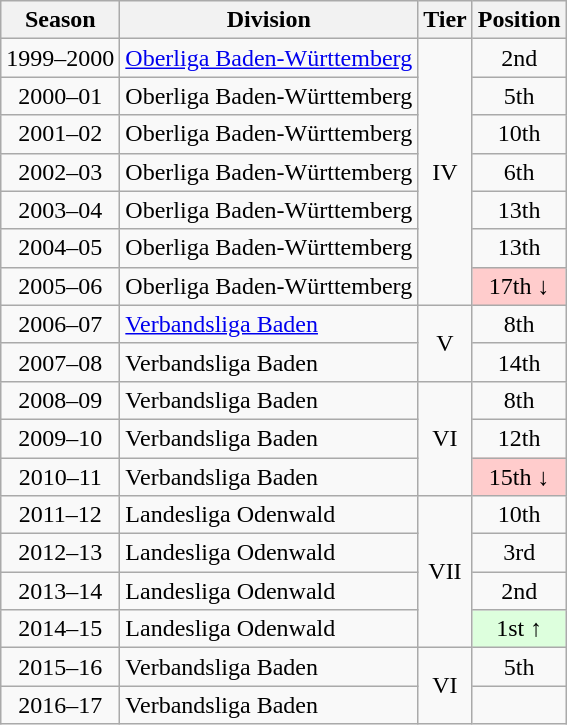<table class="wikitable">
<tr>
<th>Season</th>
<th>Division</th>
<th>Tier</th>
<th>Position</th>
</tr>
<tr align="center">
<td>1999–2000</td>
<td align="left"><a href='#'>Oberliga Baden-Württemberg</a></td>
<td rowspan=7>IV</td>
<td>2nd</td>
</tr>
<tr align="center">
<td>2000–01</td>
<td align="left">Oberliga Baden-Württemberg</td>
<td>5th</td>
</tr>
<tr align="center">
<td>2001–02</td>
<td align="left">Oberliga Baden-Württemberg</td>
<td>10th</td>
</tr>
<tr align="center">
<td>2002–03</td>
<td align="left">Oberliga Baden-Württemberg</td>
<td>6th</td>
</tr>
<tr align="center">
<td>2003–04</td>
<td align="left">Oberliga Baden-Württemberg</td>
<td>13th</td>
</tr>
<tr align="center">
<td>2004–05</td>
<td align="left">Oberliga Baden-Württemberg</td>
<td>13th</td>
</tr>
<tr align="center">
<td>2005–06</td>
<td align="left">Oberliga Baden-Württemberg</td>
<td style="background:#ffcccc">17th ↓</td>
</tr>
<tr align="center">
<td>2006–07</td>
<td align="left"><a href='#'>Verbandsliga Baden</a></td>
<td rowspan=2>V</td>
<td>8th</td>
</tr>
<tr align="center">
<td>2007–08</td>
<td align="left">Verbandsliga Baden</td>
<td>14th</td>
</tr>
<tr align="center">
<td>2008–09</td>
<td align="left">Verbandsliga Baden</td>
<td rowspan=3>VI</td>
<td>8th</td>
</tr>
<tr align="center">
<td>2009–10</td>
<td align="left">Verbandsliga Baden</td>
<td>12th</td>
</tr>
<tr align="center">
<td>2010–11</td>
<td align="left">Verbandsliga Baden</td>
<td style="background:#ffcccc">15th ↓</td>
</tr>
<tr align="center">
<td>2011–12</td>
<td align="left">Landesliga Odenwald</td>
<td rowspan=4>VII</td>
<td>10th</td>
</tr>
<tr align="center">
<td>2012–13</td>
<td align="left">Landesliga Odenwald</td>
<td>3rd</td>
</tr>
<tr align="center">
<td>2013–14</td>
<td align="left">Landesliga Odenwald</td>
<td>2nd</td>
</tr>
<tr align="center">
<td>2014–15</td>
<td align="left">Landesliga Odenwald</td>
<td style="background:#ddffdd">1st ↑</td>
</tr>
<tr align="center">
<td>2015–16</td>
<td align="left">Verbandsliga Baden</td>
<td rowspan=2>VI</td>
<td>5th</td>
</tr>
<tr align="center">
<td>2016–17</td>
<td align="left">Verbandsliga Baden</td>
<td></td>
</tr>
</table>
